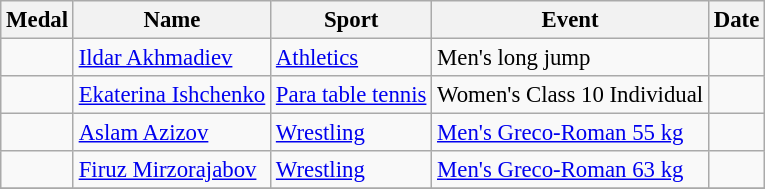<table class="wikitable sortable" style="font-size: 95%;">
<tr>
<th>Medal</th>
<th>Name</th>
<th>Sport</th>
<th>Event</th>
<th>Date</th>
</tr>
<tr>
<td></td>
<td><a href='#'>Ildar Akhmadiev</a></td>
<td><a href='#'>Athletics</a></td>
<td>Men's long jump</td>
<td></td>
</tr>
<tr>
<td></td>
<td><a href='#'>Ekaterina Ishchenko</a></td>
<td><a href='#'>Para table tennis</a></td>
<td>Women's Class 10 Individual</td>
<td></td>
</tr>
<tr>
<td></td>
<td><a href='#'>Aslam Azizov</a></td>
<td><a href='#'>Wrestling</a></td>
<td><a href='#'>Men's Greco-Roman 55 kg</a></td>
<td></td>
</tr>
<tr>
<td></td>
<td><a href='#'>Firuz Mirzorajabov</a></td>
<td><a href='#'>Wrestling</a></td>
<td><a href='#'>Men's Greco-Roman 63 kg</a></td>
<td></td>
</tr>
<tr>
</tr>
</table>
